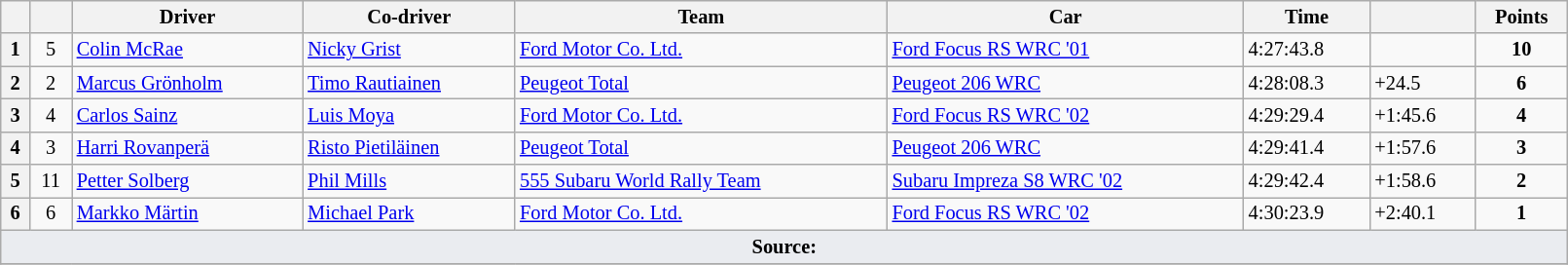<table class="wikitable" width=85% style="font-size: 85%;">
<tr>
<th></th>
<th></th>
<th>Driver</th>
<th>Co-driver</th>
<th>Team</th>
<th>Car</th>
<th>Time</th>
<th></th>
<th>Points</th>
</tr>
<tr>
<th>1</th>
<td align="center">5</td>
<td> <a href='#'>Colin McRae</a></td>
<td> <a href='#'>Nicky Grist</a></td>
<td> <a href='#'>Ford Motor Co. Ltd.</a></td>
<td><a href='#'>Ford Focus RS WRC '01</a></td>
<td>4:27:43.8</td>
<td></td>
<td align="center"><strong>10</strong></td>
</tr>
<tr>
<th>2</th>
<td align="center">2</td>
<td> <a href='#'>Marcus Grönholm</a></td>
<td> <a href='#'>Timo Rautiainen</a></td>
<td> <a href='#'>Peugeot Total</a></td>
<td><a href='#'>Peugeot 206 WRC</a></td>
<td>4:28:08.3</td>
<td>+24.5</td>
<td align="center"><strong>6</strong></td>
</tr>
<tr>
<th>3</th>
<td align="center">4</td>
<td> <a href='#'>Carlos Sainz</a></td>
<td> <a href='#'>Luis Moya</a></td>
<td> <a href='#'>Ford Motor Co. Ltd.</a></td>
<td><a href='#'>Ford Focus RS WRC '02</a></td>
<td>4:29:29.4</td>
<td>+1:45.6</td>
<td align="center"><strong>4</strong></td>
</tr>
<tr>
<th>4</th>
<td align="center">3</td>
<td> <a href='#'>Harri Rovanperä</a></td>
<td> <a href='#'>Risto Pietiläinen</a></td>
<td> <a href='#'>Peugeot Total</a></td>
<td><a href='#'>Peugeot 206 WRC</a></td>
<td>4:29:41.4</td>
<td>+1:57.6</td>
<td align="center"><strong>3</strong></td>
</tr>
<tr>
<th>5</th>
<td align="center">11</td>
<td> <a href='#'>Petter Solberg</a></td>
<td> <a href='#'>Phil Mills</a></td>
<td> <a href='#'>555 Subaru World Rally Team</a></td>
<td><a href='#'>Subaru Impreza S8 WRC '02</a></td>
<td>4:29:42.4</td>
<td>+1:58.6</td>
<td align="center"><strong>2</strong></td>
</tr>
<tr>
<th>6</th>
<td align="center">6</td>
<td> <a href='#'>Markko Märtin</a></td>
<td> <a href='#'>Michael Park</a></td>
<td> <a href='#'>Ford Motor Co. Ltd.</a></td>
<td><a href='#'>Ford Focus RS WRC '02</a></td>
<td>4:30:23.9</td>
<td>+2:40.1</td>
<td align="center"><strong>1</strong></td>
</tr>
<tr>
<td style="background-color:#EAECF0; text-align:center" colspan="9"><strong>Source:</strong></td>
</tr>
<tr>
</tr>
</table>
